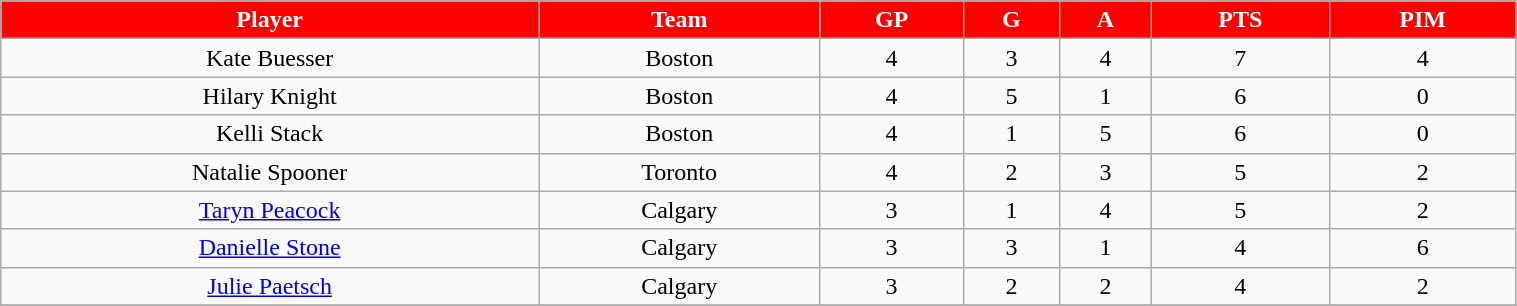<table class="wikitable" width="80%">
<tr align="center"  style=" background:red;color:#FFFFFF;">
<td><strong>Player</strong></td>
<td><strong>Team</strong></td>
<td><strong>GP</strong></td>
<td><strong>G</strong></td>
<td><strong>A</strong></td>
<td><strong>PTS</strong></td>
<td><strong>PIM</strong></td>
</tr>
<tr align="center" bgcolor="">
<td>Kate Buesser</td>
<td>Boston</td>
<td>4</td>
<td>3</td>
<td>4</td>
<td>7</td>
<td>4</td>
</tr>
<tr align="center" bgcolor="">
<td>Hilary Knight</td>
<td>Boston</td>
<td>4</td>
<td>5</td>
<td>1</td>
<td>6</td>
<td>0</td>
</tr>
<tr align="center" bgcolor="">
<td>Kelli Stack</td>
<td>Boston</td>
<td>4</td>
<td>1</td>
<td>5</td>
<td>6</td>
<td>0</td>
</tr>
<tr align="center" bgcolor="">
<td>Natalie Spooner</td>
<td>Toronto</td>
<td>4</td>
<td>2</td>
<td>3</td>
<td>5</td>
<td>2</td>
</tr>
<tr align="center" bgcolor="">
<td><a href='#'>Taryn Peacock</a></td>
<td>Calgary</td>
<td>3</td>
<td>1</td>
<td>4</td>
<td>5</td>
<td>2</td>
</tr>
<tr align="center" bgcolor="">
<td><a href='#'>Danielle Stone</a></td>
<td>Calgary</td>
<td>3</td>
<td>3</td>
<td>1</td>
<td>4</td>
<td>6</td>
</tr>
<tr align="center" bgcolor="">
<td><a href='#'>Julie Paetsch</a></td>
<td>Calgary</td>
<td>3</td>
<td>2</td>
<td>2</td>
<td>4</td>
<td>2</td>
</tr>
<tr align="center" bgcolor="">
</tr>
</table>
